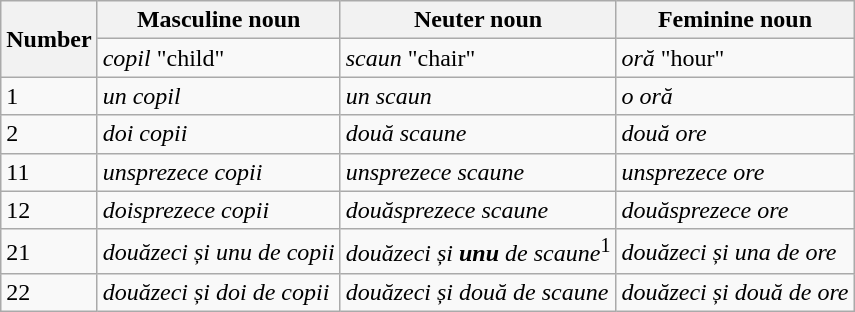<table class="wikitable">
<tr>
<th rowspan="2">Number</th>
<th>Masculine noun</th>
<th>Neuter noun</th>
<th>Feminine noun</th>
</tr>
<tr>
<td><em>copil</em> "child"</td>
<td><em>scaun</em> "chair"</td>
<td><em>oră</em> "hour"</td>
</tr>
<tr>
<td>1</td>
<td><em>un copil</em></td>
<td><em>un scaun</em></td>
<td><em>o oră</em></td>
</tr>
<tr>
<td>2</td>
<td><em>doi copii</em></td>
<td><em>două scaune</em></td>
<td><em>două ore</em></td>
</tr>
<tr>
<td>11</td>
<td><em>unsprezece copii</em></td>
<td><em>unsprezece scaune</em></td>
<td><em>unsprezece ore</em></td>
</tr>
<tr>
<td>12</td>
<td><em>doisprezece copii</em></td>
<td><em>douăsprezece scaune</em></td>
<td><em>douăsprezece ore</em></td>
</tr>
<tr>
<td>21</td>
<td><em>douăzeci și unu de copii</em></td>
<td><em>douăzeci și <strong>unu</strong> de scaune</em><sup>1</sup></td>
<td><em>douăzeci și una de ore</em></td>
</tr>
<tr>
<td>22</td>
<td><em>douăzeci și doi de copii</em></td>
<td><em>douăzeci și două de scaune</em></td>
<td><em>douăzeci și două de ore</em></td>
</tr>
</table>
